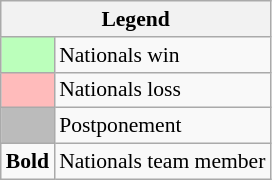<table class="wikitable" style="font-size:90%">
<tr>
<th colspan="2">Legend</th>
</tr>
<tr>
<td style="background:#bfb;"> </td>
<td>Nationals win</td>
</tr>
<tr>
<td style="background:#fbb;"> </td>
<td>Nationals loss</td>
</tr>
<tr>
<td style="background:#bbb;"> </td>
<td>Postponement</td>
</tr>
<tr>
<td><strong>Bold</strong></td>
<td>Nationals team member</td>
</tr>
</table>
